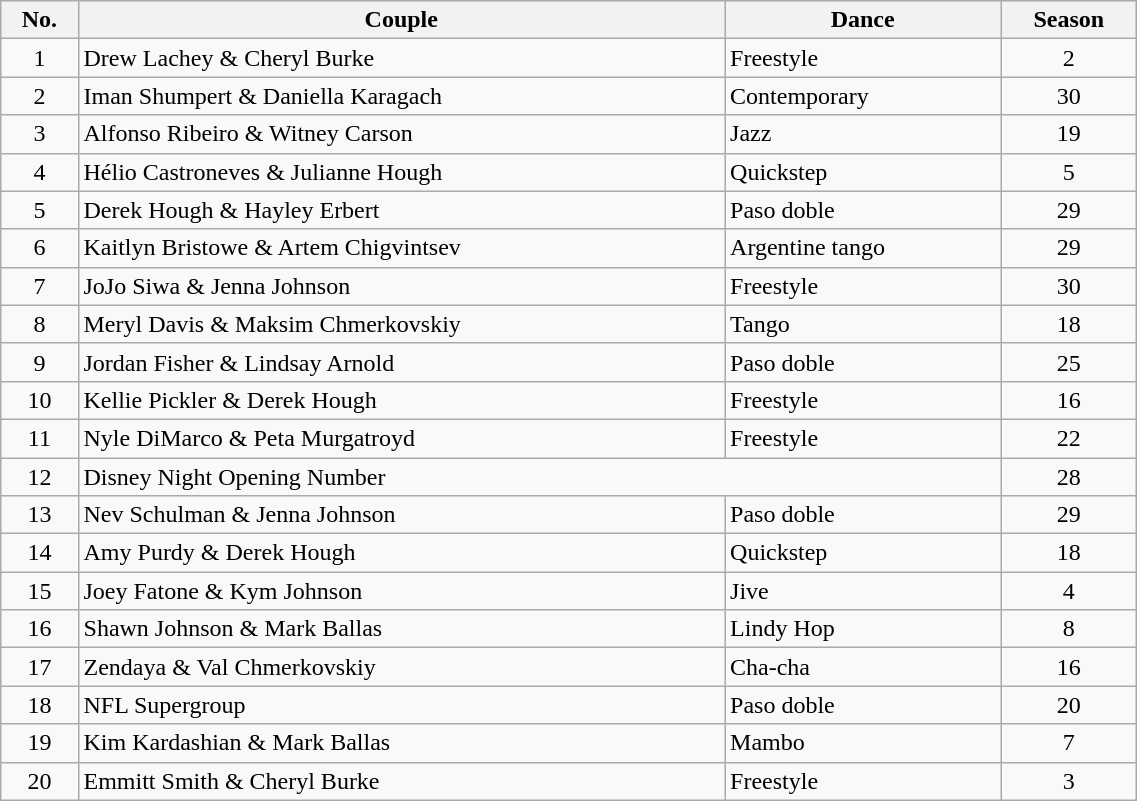<table class="wikitable" style="width: 60%">
<tr>
<th>No.</th>
<th>Couple</th>
<th>Dance</th>
<th>Season</th>
</tr>
<tr>
<td style="text-align:center;">1</td>
<td>Drew Lachey & Cheryl Burke</td>
<td>Freestyle</td>
<td style="text-align:center;">2</td>
</tr>
<tr>
<td style="text-align:center;">2</td>
<td>Iman Shumpert & Daniella Karagach</td>
<td>Contemporary</td>
<td style="text-align:center;">30</td>
</tr>
<tr>
<td style="text-align:center;">3</td>
<td>Alfonso Ribeiro & Witney Carson</td>
<td>Jazz</td>
<td style="text-align:center;">19</td>
</tr>
<tr>
<td style="text-align:center;">4</td>
<td>Hélio Castroneves & Julianne Hough</td>
<td>Quickstep</td>
<td style="text-align:center;">5</td>
</tr>
<tr>
<td style="text-align:center;">5</td>
<td>Derek Hough & Hayley Erbert</td>
<td>Paso doble</td>
<td style="text-align:center;">29</td>
</tr>
<tr>
<td style="text-align:center;">6</td>
<td>Kaitlyn Bristowe & Artem Chigvintsev</td>
<td>Argentine tango</td>
<td style="text-align:center;">29</td>
</tr>
<tr>
<td style="text-align:center;">7</td>
<td>JoJo Siwa & Jenna Johnson</td>
<td>Freestyle</td>
<td style="text-align:center;">30</td>
</tr>
<tr>
<td style="text-align:center;">8</td>
<td>Meryl Davis & Maksim Chmerkovskiy</td>
<td>Tango</td>
<td style="text-align:center;">18</td>
</tr>
<tr>
<td style="text-align:center;">9</td>
<td>Jordan Fisher & Lindsay Arnold</td>
<td>Paso doble</td>
<td style="text-align:center;">25</td>
</tr>
<tr>
<td style="text-align:center;">10</td>
<td>Kellie Pickler & Derek Hough</td>
<td>Freestyle</td>
<td style="text-align:center;">16</td>
</tr>
<tr>
<td style="text-align:center;">11</td>
<td>Nyle DiMarco & Peta Murgatroyd</td>
<td>Freestyle</td>
<td style="text-align:center;">22</td>
</tr>
<tr>
<td style="text-align:center;">12</td>
<td colspan="2">Disney Night Opening Number</td>
<td style="text-align:center;">28</td>
</tr>
<tr>
<td style="text-align:center;">13</td>
<td>Nev Schulman & Jenna Johnson</td>
<td>Paso doble</td>
<td style="text-align:center;">29</td>
</tr>
<tr>
<td style="text-align:center;">14</td>
<td>Amy Purdy & Derek Hough</td>
<td>Quickstep</td>
<td style="text-align:center;">18</td>
</tr>
<tr>
<td style="text-align:center;">15</td>
<td>Joey Fatone & Kym Johnson</td>
<td>Jive</td>
<td style="text-align:center;">4</td>
</tr>
<tr>
<td style="text-align:center;">16</td>
<td>Shawn Johnson & Mark Ballas</td>
<td>Lindy Hop</td>
<td style="text-align:center;">8</td>
</tr>
<tr>
<td style="text-align:center;">17</td>
<td>Zendaya & Val Chmerkovskiy</td>
<td>Cha-cha</td>
<td style="text-align:center;">16</td>
</tr>
<tr>
<td style="text-align:center;">18</td>
<td>NFL Supergroup</td>
<td>Paso doble</td>
<td style="text-align:center;">20</td>
</tr>
<tr>
<td style="text-align:center;">19</td>
<td>Kim Kardashian & Mark Ballas</td>
<td>Mambo</td>
<td style="text-align:center;">7</td>
</tr>
<tr>
<td style="text-align:center;">20</td>
<td>Emmitt Smith & Cheryl Burke</td>
<td>Freestyle</td>
<td style="text-align:center;">3</td>
</tr>
</table>
